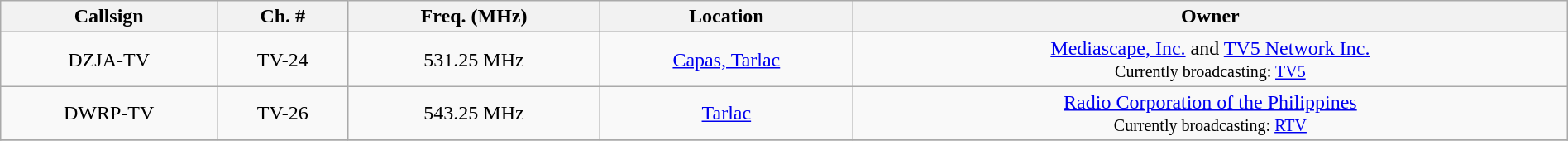<table class="wikitable" style="width:100%; text-align:center;">
<tr>
<th>Callsign</th>
<th>Ch. #</th>
<th>Freq. (MHz)</th>
<th>Location</th>
<th>Owner</th>
</tr>
<tr>
<td>DZJA-TV</td>
<td>TV-24</td>
<td>531.25 MHz</td>
<td><a href='#'>Capas, Tarlac</a></td>
<td><a href='#'>Mediascape, Inc.</a> and <a href='#'>TV5 Network Inc.</a> <br><small>Currently broadcasting: <a href='#'>TV5</a></small></td>
</tr>
<tr>
<td>DWRP-TV</td>
<td>TV-26</td>
<td>543.25 MHz</td>
<td><a href='#'>Tarlac</a></td>
<td><a href='#'>Radio Corporation of the Philippines</a><br><small>Currently broadcasting: <a href='#'>RTV</a></small></td>
</tr>
<tr>
</tr>
</table>
